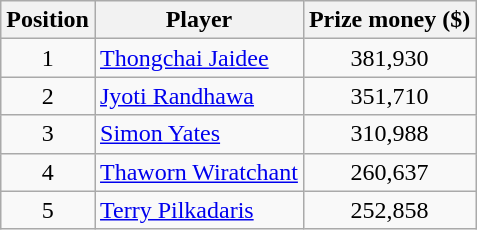<table class="wikitable">
<tr>
<th>Position</th>
<th>Player</th>
<th>Prize money ($)</th>
</tr>
<tr>
<td align=center>1</td>
<td> <a href='#'>Thongchai Jaidee</a></td>
<td align=center>381,930</td>
</tr>
<tr>
<td align=center>2</td>
<td> <a href='#'>Jyoti Randhawa</a></td>
<td align=center>351,710</td>
</tr>
<tr>
<td align=center>3</td>
<td> <a href='#'>Simon Yates</a></td>
<td align=center>310,988</td>
</tr>
<tr>
<td align=center>4</td>
<td> <a href='#'>Thaworn Wiratchant</a></td>
<td align=center>260,637</td>
</tr>
<tr>
<td align=center>5</td>
<td> <a href='#'>Terry Pilkadaris</a></td>
<td align=center>252,858</td>
</tr>
</table>
